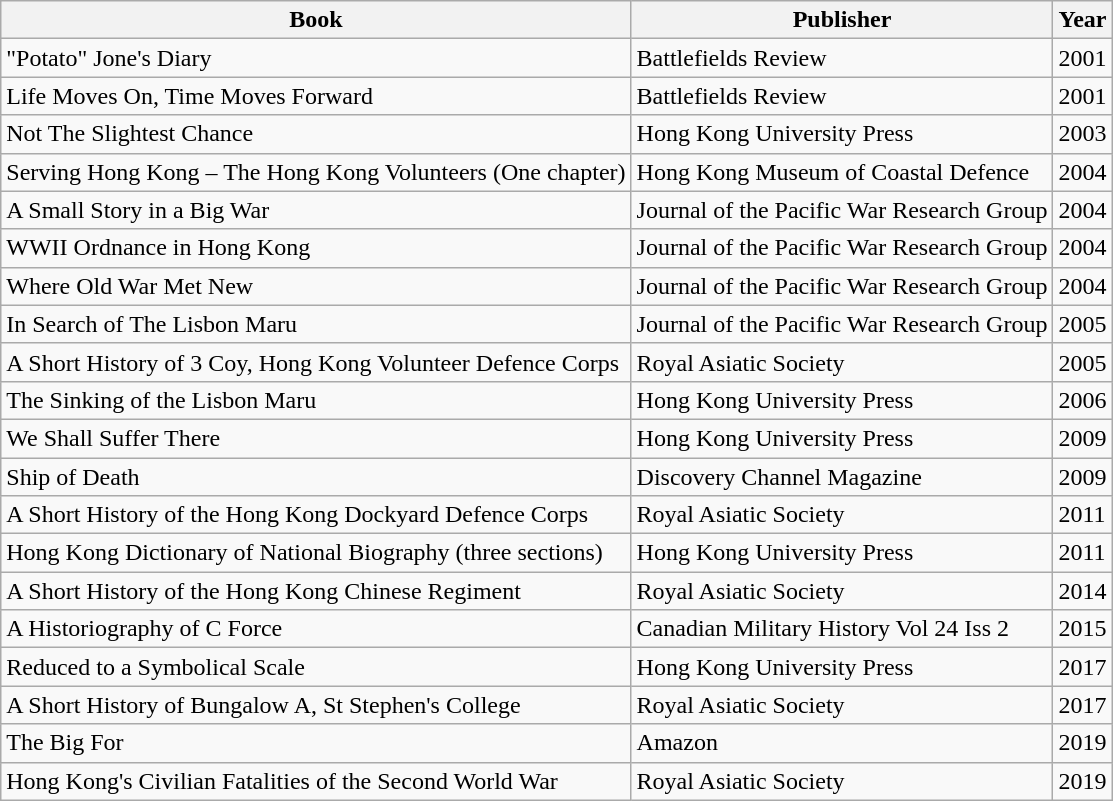<table class=wikitable>
<tr>
<th>Book</th>
<th>Publisher</th>
<th>Year</th>
</tr>
<tr>
<td>"Potato" Jone's Diary</td>
<td>Battlefields Review</td>
<td>2001</td>
</tr>
<tr>
<td>Life Moves On, Time Moves Forward</td>
<td>Battlefields Review</td>
<td>2001</td>
</tr>
<tr>
<td>Not The Slightest Chance</td>
<td>Hong Kong University Press</td>
<td>2003</td>
</tr>
<tr>
<td>Serving Hong Kong – The Hong Kong Volunteers (One chapter)</td>
<td>Hong Kong Museum of Coastal Defence</td>
<td>2004</td>
</tr>
<tr>
<td>A Small Story in a Big War</td>
<td>Journal of the Pacific War Research Group</td>
<td>2004</td>
</tr>
<tr>
<td>WWII Ordnance in Hong Kong</td>
<td>Journal of the Pacific War Research Group</td>
<td>2004</td>
</tr>
<tr>
<td>Where Old War Met New</td>
<td>Journal of the Pacific War Research Group</td>
<td>2004</td>
</tr>
<tr>
<td>In Search of The Lisbon Maru</td>
<td>Journal of the Pacific War Research Group</td>
<td>2005</td>
</tr>
<tr>
<td>A Short History of 3 Coy, Hong Kong Volunteer Defence Corps</td>
<td>Royal Asiatic Society</td>
<td>2005</td>
</tr>
<tr>
<td>The Sinking of the Lisbon Maru</td>
<td>Hong Kong University Press</td>
<td>2006</td>
</tr>
<tr>
<td>We Shall Suffer There</td>
<td>Hong Kong University Press</td>
<td>2009</td>
</tr>
<tr>
<td>Ship of Death</td>
<td>Discovery Channel Magazine</td>
<td>2009</td>
</tr>
<tr>
<td>A Short History of the Hong Kong Dockyard Defence Corps</td>
<td>Royal Asiatic Society</td>
<td>2011</td>
</tr>
<tr>
<td>Hong Kong Dictionary of National Biography (three sections)</td>
<td>Hong Kong University Press</td>
<td>2011</td>
</tr>
<tr>
<td>A Short History of the Hong Kong Chinese Regiment</td>
<td>Royal Asiatic Society</td>
<td>2014</td>
</tr>
<tr>
<td>A Historiography of C Force</td>
<td>Canadian Military History Vol 24 Iss 2</td>
<td>2015</td>
</tr>
<tr>
<td>Reduced to a Symbolical Scale</td>
<td>Hong Kong University Press</td>
<td>2017</td>
</tr>
<tr>
<td>A Short History of Bungalow A, St Stephen's College</td>
<td>Royal Asiatic Society</td>
<td>2017</td>
</tr>
<tr>
<td>The Big For</td>
<td>Amazon</td>
<td>2019</td>
</tr>
<tr>
<td>Hong Kong's Civilian Fatalities of the Second World War</td>
<td>Royal Asiatic Society</td>
<td>2019</td>
</tr>
</table>
